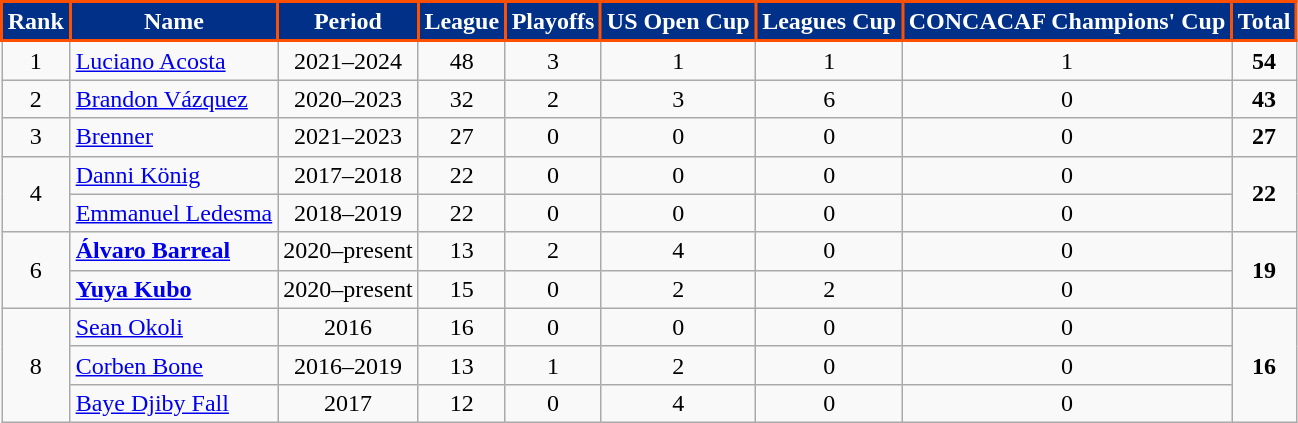<table class="wikitable" style="text-align:center">
<tr>
<th scope="col" style="background:#003087;color:#FFFFFF;border:2px solid #FE5000">Rank</th>
<th scope="col" style="background:#003087;color:#FFFFFF;border:2px solid #FE5000">Name</th>
<th scope="col" style="background:#003087;color:#FFFFFF;border:2px solid #FE5000">Period</th>
<th scope="col" style="background:#003087;color:#FFFFFF;border:2px solid #FE5000">League</th>
<th scope="col" style="background:#003087;color:#FFFFFF;border:2px solid #FE5000">Playoffs</th>
<th scope="col" style="background:#003087;color:#FFFFFF;border:2px solid #FE5000">US Open Cup</th>
<th scope="col" style="background:#003087;color:#FFFFFF;border:2px solid #FE5000">Leagues Cup</th>
<th scope="col" style="background:#003087;color:#FFFFFF;border:2px solid #FE5000">CONCACAF Champions' Cup</th>
<th scope="col" style="background:#003087;color:#FFFFFF;border:2px solid #FE5000">Total</th>
</tr>
<tr>
<td>1</td>
<td align="left"> <a href='#'>Luciano Acosta</a></td>
<td>2021–2024</td>
<td>48</td>
<td>3</td>
<td>1</td>
<td>1</td>
<td>1</td>
<td><strong>54</strong></td>
</tr>
<tr>
<td>2</td>
<td align="left"> <a href='#'>Brandon Vázquez</a></td>
<td>2020–2023</td>
<td>32</td>
<td>2</td>
<td>3</td>
<td>6</td>
<td>0</td>
<td><strong>43</strong></td>
</tr>
<tr>
<td>3</td>
<td align="left"> <a href='#'>Brenner</a></td>
<td>2021–2023</td>
<td>27</td>
<td>0</td>
<td>0</td>
<td>0</td>
<td>0</td>
<td><strong>27</strong></td>
</tr>
<tr>
<td rowspan="2">4</td>
<td align="left"> <a href='#'>Danni König</a></td>
<td>2017–2018</td>
<td>22</td>
<td>0</td>
<td>0</td>
<td>0</td>
<td>0</td>
<td rowspan="2"><strong>22</strong></td>
</tr>
<tr>
<td align="left"> <a href='#'>Emmanuel Ledesma</a></td>
<td>2018–2019</td>
<td>22</td>
<td>0</td>
<td>0</td>
<td>0</td>
<td>0</td>
</tr>
<tr>
<td rowspan="2">6</td>
<td align="left"> <strong><a href='#'>Álvaro Barreal</a></strong></td>
<td>2020–present</td>
<td>13</td>
<td>2</td>
<td>4</td>
<td>0</td>
<td>0</td>
<td rowspan="2"><strong>19</strong></td>
</tr>
<tr>
<td align="left"> <strong><a href='#'>Yuya Kubo</a></strong></td>
<td>2020–present</td>
<td>15</td>
<td>0</td>
<td>2</td>
<td>2</td>
<td>0</td>
</tr>
<tr>
<td rowspan="3">8</td>
<td align="left"> <a href='#'>Sean Okoli</a></td>
<td>2016</td>
<td>16</td>
<td>0</td>
<td>0</td>
<td>0</td>
<td>0</td>
<td rowspan="3"><strong>16</strong></td>
</tr>
<tr>
<td align="left"> <a href='#'>Corben Bone</a></td>
<td>2016–2019</td>
<td>13</td>
<td>1</td>
<td>2</td>
<td>0</td>
<td>0</td>
</tr>
<tr>
<td align="left"> <a href='#'>Baye Djiby Fall</a></td>
<td>2017</td>
<td>12</td>
<td>0</td>
<td>4</td>
<td>0</td>
<td>0</td>
</tr>
</table>
